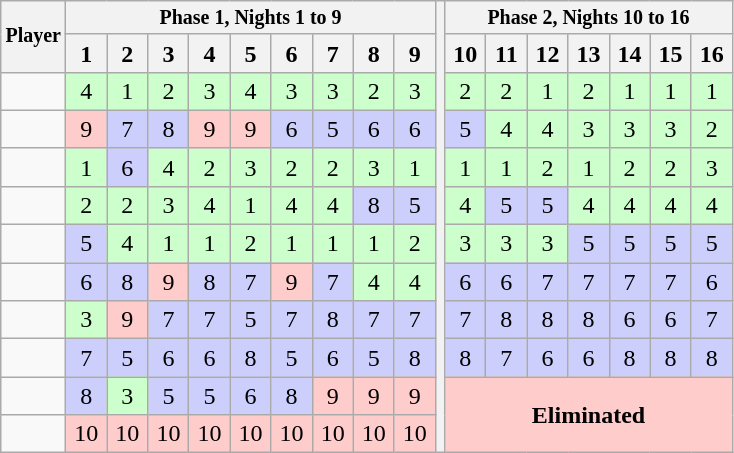<table class="wikitable">
<tr style="font-size:10pt;font-weight:bold">
<th rowspan=2>Player</th>
<th colspan=9>Phase 1, Nights 1 to 9</th>
<th rowspan=12></th>
<th colspan=7>Phase 2, Nights 10 to 16</th>
</tr>
<tr>
<th style="width:20px;">1</th>
<th style="width:20px;">2</th>
<th style="width:20px;">3</th>
<th style="width:20px;">4</th>
<th style="width:20px;">5</th>
<th style="width:20px;">6</th>
<th style="width:20px;">7</th>
<th style="width:20px;">8</th>
<th style="width:20px;">9</th>
<th style="width:20px;">10</th>
<th style="width:20px;">11</th>
<th style="width:20px;">12</th>
<th style="width:20px;">13</th>
<th style="width:20px;">14</th>
<th style="width:20px;">15</th>
<th style="width:20px;">16</th>
</tr>
<tr>
<td></td>
<td style="text-align:center; background:#cfc;">4</td>
<td style="text-align:center; background:#cfc;">1</td>
<td style="text-align:center; background:#cfc;">2</td>
<td style="text-align:center; background:#cfc;">3</td>
<td style="text-align:center; background:#cfc;">4</td>
<td style="text-align:center; background:#cfc;">3</td>
<td style="text-align:center; background:#cfc;">3</td>
<td style="text-align:center; background:#cfc;">2</td>
<td style="text-align:center; background:#cfc;">3</td>
<td style="text-align:center; background:#cfc;">2</td>
<td style="text-align:center; background:#cfc;">2</td>
<td style="text-align:center; background:#cfc;">1</td>
<td style="text-align:center; background:#cfc;">2</td>
<td style="text-align:center; background:#cfc;">1</td>
<td style="text-align:center; background:#cfc;">1</td>
<td style="text-align:center; background:#cfc;">1</td>
</tr>
<tr>
<td></td>
<td style="text-align:center; background:#fcc;">9</td>
<td style="text-align:center; background:#cccffc;">7</td>
<td style="text-align:center; background:#cccffc;">8</td>
<td style="text-align:center; background:#fcc;">9</td>
<td style="text-align:center; background:#fcc;">9</td>
<td style="text-align:center; background:#cccffc;">6</td>
<td style="text-align:center; background:#cccffc;">5</td>
<td style="text-align:center; background:#cccffc;">6</td>
<td style="text-align:center; background:#cccffc;">6</td>
<td style="text-align:center; background:#cccffc;">5</td>
<td style="text-align:center; background:#cfc;">4</td>
<td style="text-align:center; background:#cfc;">4</td>
<td style="text-align:center; background:#cfc;">3</td>
<td style="text-align:center; background:#cfc;">3</td>
<td style="text-align:center; background:#cfc;">3</td>
<td style="text-align:center; background:#cfc;">2</td>
</tr>
<tr>
<td></td>
<td style="text-align:center; background:#cfc;">1</td>
<td style="text-align:center; background:#cccffc;">6</td>
<td style="text-align:center; background:#cfc;">4</td>
<td style="text-align:center; background:#cfc;">2</td>
<td style="text-align:center; background:#cfc;">3</td>
<td style="text-align:center; background:#cfc;">2</td>
<td style="text-align:center; background:#cfc;">2</td>
<td style="text-align:center; background:#cfc;">3</td>
<td style="text-align:center; background:#cfc;">1</td>
<td style="text-align:center; background:#cfc;">1</td>
<td style="text-align:center; background:#cfc;">1</td>
<td style="text-align:center; background:#cfc;">2</td>
<td style="text-align:center; background:#cfc;">1</td>
<td style="text-align:center; background:#cfc;">2</td>
<td style="text-align:center; background:#cfc;">2</td>
<td style="text-align:center; background:#cfc;">3</td>
</tr>
<tr>
<td></td>
<td style="text-align:center; background:#cfc;">2</td>
<td style="text-align:center; background:#cfc;">2</td>
<td style="text-align:center; background:#cfc;">3</td>
<td style="text-align:center; background:#cfc;">4</td>
<td style="text-align:center; background:#cfc;">1</td>
<td style="text-align:center; background:#cfc;">4</td>
<td style="text-align:center; background:#cfc;">4</td>
<td style="text-align:center; background:#cccffc;">8</td>
<td style="text-align:center; background:#cccffc;">5</td>
<td style="text-align:center; background:#cfc;">4</td>
<td style="text-align:center; background:#cccffc;">5</td>
<td style="text-align:center; background:#cccffc;">5</td>
<td style="text-align:center; background:#cfc;">4</td>
<td style="text-align:center; background:#cfc;">4</td>
<td style="text-align:center; background:#cfc;">4</td>
<td style="text-align:center; background:#cfc;">4</td>
</tr>
<tr>
<td></td>
<td style="text-align:center; background:#cccffc;">5</td>
<td style="text-align:center; background:#cfc;">4</td>
<td style="text-align:center; background:#cfc;">1</td>
<td style="text-align:center; background:#cfc;">1</td>
<td style="text-align:center; background:#cfc;">2</td>
<td style="text-align:center; background:#cfc;">1</td>
<td style="text-align:center; background:#cfc;">1</td>
<td style="text-align:center; background:#cfc;">1</td>
<td style="text-align:center; background:#cfc;">2</td>
<td style="text-align:center; background:#cfc;">3</td>
<td style="text-align:center; background:#cfc;">3</td>
<td style="text-align:center; background:#cfc;">3</td>
<td style="text-align:center; background:#cccffc;">5</td>
<td style="text-align:center; background:#cccffc;">5</td>
<td style="text-align:center; background:#cccffc;">5</td>
<td style="text-align:center; background:#cccffc;">5</td>
</tr>
<tr>
<td></td>
<td style="text-align:center; background:#cccffc;">6</td>
<td style="text-align:center; background:#cccffc;">8</td>
<td style="text-align:center; background:#fcc;">9</td>
<td style="text-align:center; background:#cccffc;">8</td>
<td style="text-align:center; background:#cccffc;">7</td>
<td style="text-align:center; background:#fcc;">9</td>
<td style="text-align:center; background:#cccffc;">7</td>
<td style="text-align:center; background:#cfc;">4</td>
<td style="text-align:center; background:#cfc;">4</td>
<td style="text-align:center; background:#cccffc;">6</td>
<td style="text-align:center; background:#cccffc;">6</td>
<td style="text-align:center; background:#cccffc;">7</td>
<td style="text-align:center; background:#cccffc;">7</td>
<td style="text-align:center; background:#cccffc;">7</td>
<td style="text-align:center; background:#cccffc;">7</td>
<td style="text-align:center; background:#cccffc;">6</td>
</tr>
<tr>
<td></td>
<td style="text-align:center; background:#cfc;">3</td>
<td style="text-align:center; background:#fcc;">9</td>
<td style="text-align:center; background:#cccffc;">7</td>
<td style="text-align:center; background:#cccffc;">7</td>
<td style="text-align:center; background:#cccffc;">5</td>
<td style="text-align:center; background:#cccffc;">7</td>
<td style="text-align:center; background:#cccffc;">8</td>
<td style="text-align:center; background:#cccffc;">7</td>
<td style="text-align:center; background:#cccffc;">7</td>
<td style="text-align:center; background:#cccffc;">7</td>
<td style="text-align:center; background:#cccffc;">8</td>
<td style="text-align:center; background:#cccffc;">8</td>
<td style="text-align:center; background:#cccffc;">8</td>
<td style="text-align:center; background:#cccffc;">6</td>
<td style="text-align:center; background:#cccffc;">6</td>
<td style="text-align:center; background:#cccffc;">7</td>
</tr>
<tr>
<td></td>
<td style="text-align:center; background:#cccffc;">7</td>
<td style="text-align:center; background:#cccffc;">5</td>
<td style="text-align:center; background:#cccffc;">6</td>
<td style="text-align:center; background:#cccffc;">6</td>
<td style="text-align:center; background:#cccffc;">8</td>
<td style="text-align:center; background:#cccffc;">5</td>
<td style="text-align:center; background:#cccffc;">6</td>
<td style="text-align:center; background:#cccffc;">5</td>
<td style="text-align:center; background:#cccffc;">8</td>
<td style="text-align:center; background:#cccffc;">8</td>
<td style="text-align:center; background:#cccffc;">7</td>
<td style="text-align:center; background:#cccffc;">6</td>
<td style="text-align:center; background:#cccffc;">6</td>
<td style="text-align:center; background:#cccffc;">8</td>
<td style="text-align:center; background:#cccffc;">8</td>
<td style="text-align:center; background:#cccffc;">8</td>
</tr>
<tr>
<td></td>
<td style="text-align:center; background:#cccffc;">8</td>
<td style="text-align:center; background:#cfc;">3</td>
<td style="text-align:center; background:#cccffc;">5</td>
<td style="text-align:center; background:#cccffc;">5</td>
<td style="text-align:center; background:#cccffc;">6</td>
<td style="text-align:center; background:#cccffc;">8</td>
<td style="text-align:center; background:#fcc;">9</td>
<td style="text-align:center; background:#fcc;">9</td>
<td style="text-align:center; background:#fcc;">9</td>
<td align=center bgcolor="#ffcccc" colspan=7 rowspan=2><strong>Eliminated</strong></td>
</tr>
<tr>
<td></td>
<td style="text-align:center; background:#fcc;">10</td>
<td style="text-align:center; background:#fcc;">10</td>
<td style="text-align:center; background:#fcc;">10</td>
<td style="text-align:center; background:#fcc;">10</td>
<td style="text-align:center; background:#fcc;">10</td>
<td style="text-align:center; background:#fcc;">10</td>
<td style="text-align:center; background:#fcc;">10</td>
<td style="text-align:center; background:#fcc;">10</td>
<td style="text-align:center; background:#fcc;">10</td>
</tr>
</table>
